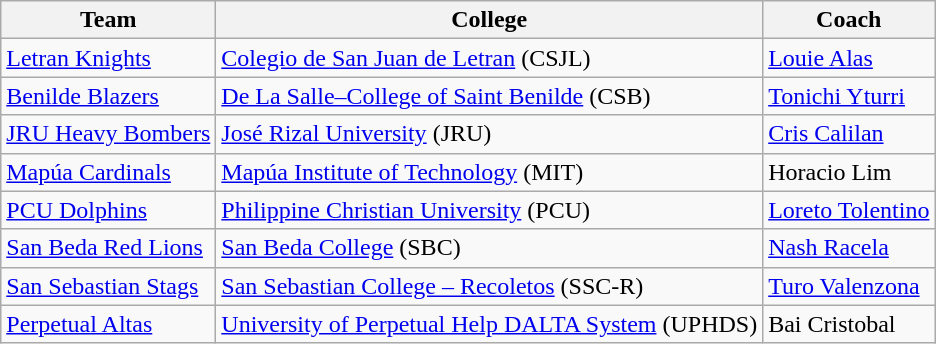<table class="wikitable">
<tr>
<th>Team</th>
<th>College</th>
<th>Coach</th>
</tr>
<tr>
<td><a href='#'>Letran Knights</a></td>
<td><a href='#'>Colegio de San Juan de Letran</a> (CSJL)</td>
<td><a href='#'>Louie Alas</a></td>
</tr>
<tr>
<td><a href='#'>Benilde Blazers</a></td>
<td><a href='#'>De La Salle–College of Saint Benilde</a> (CSB)</td>
<td><a href='#'>Tonichi Yturri</a></td>
</tr>
<tr>
<td><a href='#'>JRU Heavy Bombers</a></td>
<td><a href='#'>José Rizal University</a> (JRU)</td>
<td><a href='#'>Cris Calilan</a></td>
</tr>
<tr>
<td><a href='#'>Mapúa Cardinals</a></td>
<td><a href='#'>Mapúa Institute of Technology</a> (MIT)</td>
<td>Horacio Lim</td>
</tr>
<tr>
<td><a href='#'>PCU Dolphins</a></td>
<td><a href='#'>Philippine Christian University</a> (PCU)</td>
<td><a href='#'>Loreto Tolentino</a></td>
</tr>
<tr>
<td><a href='#'>San Beda Red Lions</a></td>
<td><a href='#'>San Beda College</a> (SBC)</td>
<td><a href='#'>Nash Racela</a></td>
</tr>
<tr>
<td><a href='#'>San Sebastian Stags</a></td>
<td><a href='#'>San Sebastian College – Recoletos</a> (SSC-R)</td>
<td><a href='#'>Turo Valenzona</a></td>
</tr>
<tr>
<td><a href='#'>Perpetual Altas</a></td>
<td><a href='#'>University of Perpetual Help DALTA System</a> (UPHDS)</td>
<td>Bai Cristobal</td>
</tr>
</table>
